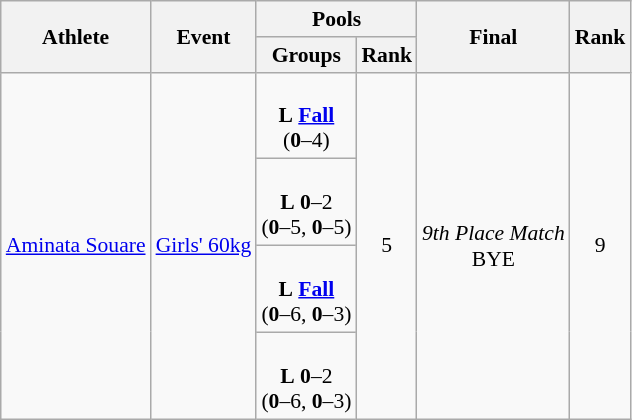<table class="wikitable" style="text-align:left; font-size:90%">
<tr>
<th rowspan="2">Athlete</th>
<th rowspan="2">Event</th>
<th colspan="2">Pools</th>
<th rowspan="2">Final</th>
<th rowspan="2">Rank</th>
</tr>
<tr>
<th>Groups</th>
<th>Rank</th>
</tr>
<tr>
<td rowspan="4"><a href='#'>Aminata Souare</a></td>
<td rowspan="4"><a href='#'>Girls' 60kg</a></td>
<td align=center><br><strong>L</strong> <strong><a href='#'>Fall</a></strong><br>(<strong>0</strong>–4)</td>
<td rowspan="4" align=center>5</td>
<td align=center rowspan=4><em>9th Place Match</em><br>BYE</td>
<td rowspan="4" align="center">9</td>
</tr>
<tr>
<td align=center><br><strong>L</strong> <strong>0</strong>–2<br>(<strong>0</strong>–5, <strong>0</strong>–5)</td>
</tr>
<tr>
<td align=center><br><strong>L</strong> <strong><a href='#'>Fall</a></strong><br>(<strong>0</strong>–6, <strong>0</strong>–3)</td>
</tr>
<tr>
<td align=center><br><strong>L</strong> <strong>0</strong>–2<br>(<strong>0</strong>–6, <strong>0</strong>–3)</td>
</tr>
</table>
